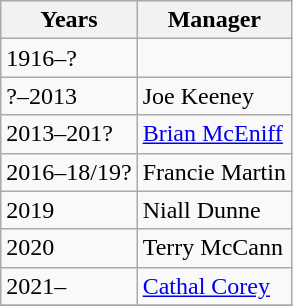<table class="wikitable">
<tr>
<th>Years</th>
<th>Manager</th>
</tr>
<tr>
<td>1916–?</td>
<td></td>
</tr>
<tr>
<td>?–2013</td>
<td>Joe Keeney</td>
</tr>
<tr>
<td>2013–201?</td>
<td><a href='#'>Brian McEniff</a></td>
</tr>
<tr>
<td>2016–18/19?</td>
<td>Francie Martin</td>
</tr>
<tr>
<td>2019</td>
<td>Niall Dunne</td>
</tr>
<tr>
<td>2020</td>
<td>Terry McCann</td>
</tr>
<tr>
<td>2021–</td>
<td><a href='#'>Cathal Corey</a></td>
</tr>
<tr>
</tr>
</table>
